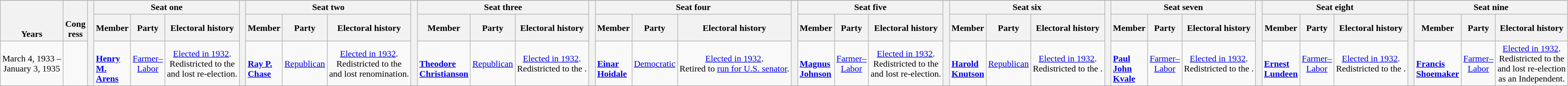<table class=wikitable style="text-align:center">
<tr>
</tr>
<tr valign=bottom>
<th rowspan=2>Years</th>
<th rowspan=2>Cong<br>ress</th>
<th rowspan=20> </th>
<th colspan=3>Seat one</th>
<th rowspan=20> </th>
<th colspan=3>Seat two</th>
<th rowspan=20> </th>
<th colspan=3>Seat three</th>
<th rowspan=20> </th>
<th colspan=3>Seat four</th>
<th rowspan=20> </th>
<th colspan=3>Seat five</th>
<th rowspan=20> </th>
<th colspan=3>Seat six</th>
<th rowspan=20> </th>
<th colspan=3>Seat seven</th>
<th rowspan=20> </th>
<th colspan=3>Seat eight</th>
<th rowspan=20> </th>
<th colspan=3>Seat nine</th>
</tr>
<tr style="height:3em">
<th>Member</th>
<th>Party</th>
<th>Electoral history</th>
<th>Member</th>
<th>Party</th>
<th>Electoral history</th>
<th>Member</th>
<th>Party</th>
<th>Electoral history</th>
<th>Member</th>
<th>Party</th>
<th>Electoral history</th>
<th>Member</th>
<th>Party</th>
<th>Electoral history</th>
<th>Member</th>
<th>Party</th>
<th>Electoral history</th>
<th>Member</th>
<th>Party</th>
<th>Electoral history</th>
<th>Member</th>
<th>Party</th>
<th>Electoral history</th>
<th>Member</th>
<th>Party</th>
<th>Electoral history</th>
</tr>
<tr>
<td nowrap>March 4, 1933 – <br> January 3, 1935</td>
<td></td>
<td align=left><br><strong><a href='#'>Henry M. Arens</a></strong><br></td>
<td><a href='#'>Farmer–Labor</a></td>
<td nowrap><a href='#'>Elected in 1932</a>.<br>Redistricted to the  <br> and lost re-election.</td>
<td align=left><br><strong><a href='#'>Ray P. Chase</a></strong><br></td>
<td><a href='#'>Republican</a></td>
<td nowrap><a href='#'>Elected in 1932</a>.<br>Redistricted to the  <br> and lost renomination.</td>
<td align=left><br><strong><a href='#'>Theodore Christianson</a></strong><br></td>
<td><a href='#'>Republican</a></td>
<td nowrap><a href='#'>Elected in 1932</a>.<br>Redistricted to the .</td>
<td align=left><br><strong><a href='#'>Einar Hoidale</a></strong><br></td>
<td><a href='#'>Democratic</a></td>
<td nowrap><a href='#'>Elected in 1932</a>.<br>Retired to <a href='#'>run for U.S. senator</a>.</td>
<td align=left><br><strong><a href='#'>Magnus Johnson</a></strong><br></td>
<td><a href='#'>Farmer–Labor</a></td>
<td nowrap><a href='#'>Elected in 1932</a>.<br>Redistricted to the  <br> and lost re-election.</td>
<td align=left><br><strong><a href='#'>Harold Knutson</a></strong><br></td>
<td><a href='#'>Republican</a></td>
<td nowrap><a href='#'>Elected in 1932</a>.<br>Redistricted to the .</td>
<td align=left><br><strong><a href='#'>Paul John Kvale</a></strong><br></td>
<td><a href='#'>Farmer–Labor</a></td>
<td nowrap><a href='#'>Elected in 1932</a>.<br>Redistricted to the .</td>
<td align=left><br><strong><a href='#'>Ernest Lundeen</a></strong><br></td>
<td><a href='#'>Farmer–Labor</a></td>
<td nowrap><a href='#'>Elected in 1932</a>.<br>Redistricted to the .</td>
<td align=left><br><strong><a href='#'>Francis Shoemaker</a></strong><br></td>
<td><a href='#'>Farmer–Labor</a></td>
<td nowrap><a href='#'>Elected in 1932</a>.<br>Redistricted to the  <br> and lost re-election <br> as an Independent.</td>
</tr>
</table>
